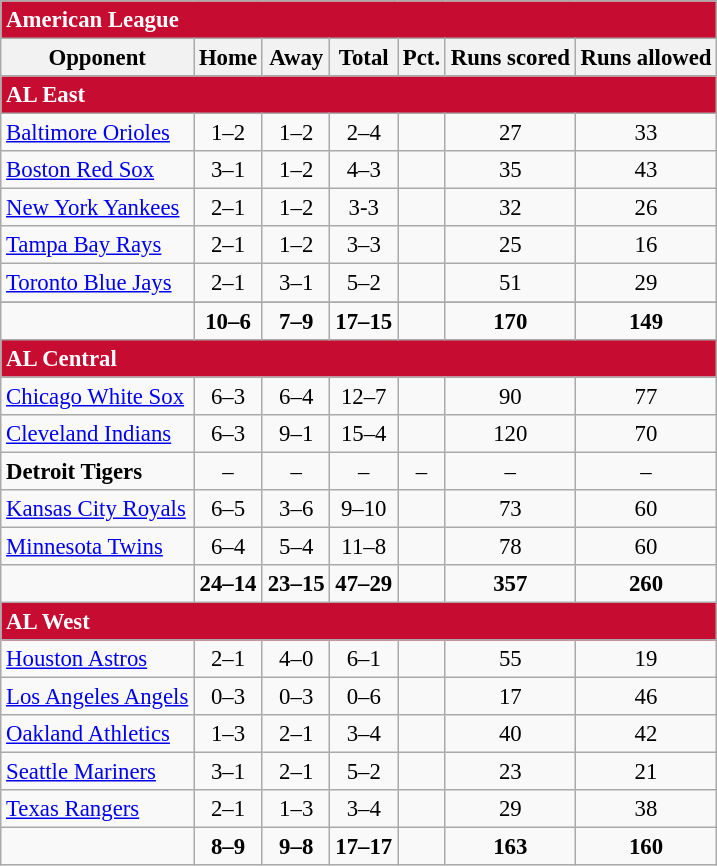<table class="wikitable" style="font-size: 95%; text-align: center">
<tr>
<td colspan="7" style="text-align:left; background:#c60c30;color:#fff"><strong>American League</strong></td>
</tr>
<tr>
<th>Opponent</th>
<th>Home</th>
<th>Away</th>
<th>Total</th>
<th>Pct.</th>
<th>Runs scored</th>
<th>Runs allowed</th>
</tr>
<tr>
<td colspan="7" style="text-align:left; background:#c60c30;color:#fff"><strong>AL East</strong></td>
</tr>
<tr>
<td style="text-align:left"><a href='#'>Baltimore Orioles</a></td>
<td>1–2</td>
<td>1–2</td>
<td>2–4</td>
<td></td>
<td>27</td>
<td>33</td>
</tr>
<tr>
<td style="text-align:left"><a href='#'>Boston Red Sox</a></td>
<td>3–1</td>
<td>1–2</td>
<td>4–3</td>
<td></td>
<td>35</td>
<td>43</td>
</tr>
<tr>
<td style="text-align:left"><a href='#'>New York Yankees</a></td>
<td>2–1</td>
<td>1–2</td>
<td>3-3</td>
<td></td>
<td>32</td>
<td>26</td>
</tr>
<tr>
<td style="text-align:left"><a href='#'>Tampa Bay Rays</a></td>
<td>2–1</td>
<td>1–2</td>
<td>3–3</td>
<td></td>
<td>25</td>
<td>16</td>
</tr>
<tr>
<td style="text-align:left"><a href='#'>Toronto Blue Jays</a></td>
<td>2–1</td>
<td>3–1</td>
<td>5–2</td>
<td></td>
<td>51</td>
<td>29</td>
</tr>
<tr>
</tr>
<tr style="font-weight:bold">
<td></td>
<td>10–6</td>
<td>7–9</td>
<td>17–15</td>
<td></td>
<td>170</td>
<td>149</td>
</tr>
<tr>
<td colspan="7" style="text-align:left; background:#c60c30;color:#fff"><strong>AL Central</strong></td>
</tr>
<tr>
<td style="text-align:left"><a href='#'>Chicago White Sox</a></td>
<td>6–3</td>
<td>6–4</td>
<td>12–7</td>
<td></td>
<td>90</td>
<td>77</td>
</tr>
<tr>
<td style="text-align:left"><a href='#'>Cleveland Indians</a></td>
<td>6–3</td>
<td>9–1</td>
<td>15–4</td>
<td></td>
<td>120</td>
<td>70</td>
</tr>
<tr>
<td style="text-align:left"><strong>Detroit Tigers</strong></td>
<td>–</td>
<td>–</td>
<td>–</td>
<td>–</td>
<td>–</td>
<td>–</td>
</tr>
<tr>
<td style="text-align:left"><a href='#'>Kansas City Royals</a></td>
<td>6–5</td>
<td>3–6</td>
<td>9–10</td>
<td></td>
<td>73</td>
<td>60</td>
</tr>
<tr>
<td style="text-align:left"><a href='#'>Minnesota Twins</a></td>
<td>6–4</td>
<td>5–4</td>
<td>11–8</td>
<td></td>
<td>78</td>
<td>60</td>
</tr>
<tr style="font-weight:bold">
<td></td>
<td>24–14</td>
<td>23–15</td>
<td>47–29</td>
<td></td>
<td>357</td>
<td>260</td>
</tr>
<tr>
<td colspan="7" style="text-align:left; background:#c60c30;color:#fff"><strong>AL West</strong></td>
</tr>
<tr>
<td style="text-align:left"><a href='#'>Houston Astros</a></td>
<td>2–1</td>
<td>4–0</td>
<td>6–1</td>
<td></td>
<td>55</td>
<td>19</td>
</tr>
<tr>
<td style="text-align:left"><a href='#'>Los Angeles Angels</a></td>
<td>0–3</td>
<td>0–3</td>
<td>0–6</td>
<td></td>
<td>17</td>
<td>46</td>
</tr>
<tr>
<td style="text-align:left"><a href='#'>Oakland Athletics</a></td>
<td>1–3</td>
<td>2–1</td>
<td>3–4</td>
<td></td>
<td>40</td>
<td>42</td>
</tr>
<tr>
<td style="text-align:left"><a href='#'>Seattle Mariners</a></td>
<td>3–1</td>
<td>2–1</td>
<td>5–2</td>
<td></td>
<td>23</td>
<td>21</td>
</tr>
<tr>
<td style="text-align:left"><a href='#'>Texas Rangers</a></td>
<td>2–1</td>
<td>1–3</td>
<td>3–4</td>
<td></td>
<td>29</td>
<td>38</td>
</tr>
<tr style="font-weight:bold">
<td></td>
<td>8–9</td>
<td>9–8</td>
<td>17–17</td>
<td></td>
<td>163</td>
<td>160</td>
</tr>
</table>
